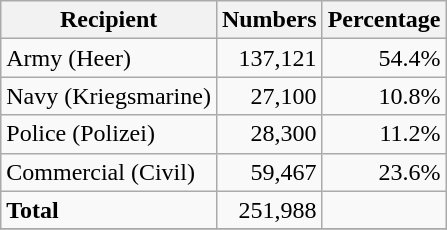<table class="wikitable">
<tr>
<th>Recipient</th>
<th>Numbers</th>
<th>Percentage</th>
</tr>
<tr>
<td>Army (Heer)</td>
<td style="text-align:right">137,121</td>
<td style="text-align:right">54.4%</td>
</tr>
<tr>
<td>Navy (Kriegsmarine)</td>
<td style="text-align:right">27,100</td>
<td style="text-align:right">10.8%</td>
</tr>
<tr>
<td>Police (Polizei)</td>
<td style="text-align:right">28,300</td>
<td style="text-align:right">11.2%</td>
</tr>
<tr>
<td>Commercial (Civil)</td>
<td style="text-align:right">59,467</td>
<td style="text-align:right">23.6%</td>
</tr>
<tr>
<td><strong>Total</strong></td>
<td style="text-align:right">251,988</td>
<td></td>
</tr>
<tr>
</tr>
</table>
